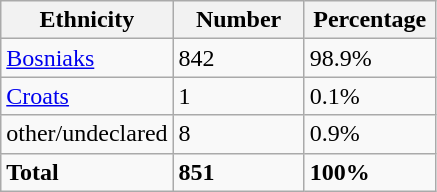<table class="wikitable">
<tr>
<th width="100px">Ethnicity</th>
<th width="80px">Number</th>
<th width="80px">Percentage</th>
</tr>
<tr>
<td><a href='#'>Bosniaks</a></td>
<td>842</td>
<td>98.9%</td>
</tr>
<tr>
<td><a href='#'>Croats</a></td>
<td>1</td>
<td>0.1%</td>
</tr>
<tr>
<td>other/undeclared</td>
<td>8</td>
<td>0.9%</td>
</tr>
<tr>
<td><strong>Total</strong></td>
<td><strong>851</strong></td>
<td><strong>100%</strong></td>
</tr>
</table>
